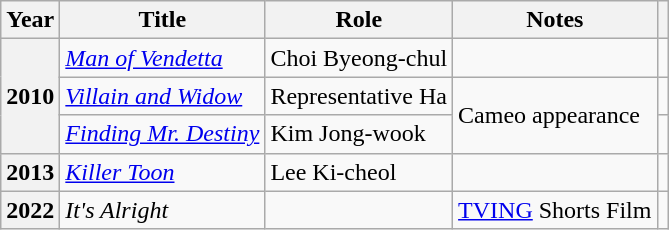<table class="wikitable plainrowheaders sortable">
<tr>
<th scope="col">Year</th>
<th scope="col">Title</th>
<th scope="col">Role</th>
<th scope="col">Notes</th>
<th scope="col" class="unsortable"></th>
</tr>
<tr>
<th scope="row"  rowspan="3">2010</th>
<td><em><a href='#'>Man of Vendetta</a></em></td>
<td>Choi Byeong-chul</td>
<td></td>
<td style="text-align:center"></td>
</tr>
<tr>
<td><em><a href='#'>Villain and Widow</a></em></td>
<td>Representative Ha</td>
<td rowspan="2">Cameo appearance</td>
<td style="text-align:center"></td>
</tr>
<tr>
<td><em><a href='#'>Finding Mr. Destiny</a></em></td>
<td>Kim Jong-wook</td>
<td style="text-align:center"></td>
</tr>
<tr>
<th scope="row">2013</th>
<td><em><a href='#'>Killer Toon</a></em></td>
<td>Lee Ki-cheol</td>
<td></td>
<td style="text-align:center"></td>
</tr>
<tr>
<th scope="row">2022</th>
<td><em>It's Alright</em></td>
<td></td>
<td><a href='#'>TVING</a> Shorts Film</td>
<td style="text-align:center"></td>
</tr>
</table>
